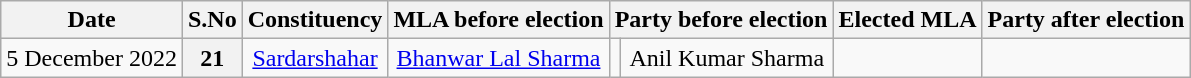<table class="wikitable sortable" style="text-align:center;">
<tr>
<th>Date</th>
<th>S.No</th>
<th>Constituency</th>
<th>MLA before election</th>
<th colspan="2">Party before election</th>
<th>Elected MLA</th>
<th colspan="2">Party after election</th>
</tr>
<tr>
<td>5 December 2022</td>
<th>21</th>
<td><a href='#'>Sardarshahar</a></td>
<td><a href='#'>Bhanwar Lal Sharma</a></td>
<td></td>
<td>Anil Kumar Sharma</td>
<td></td>
</tr>
</table>
